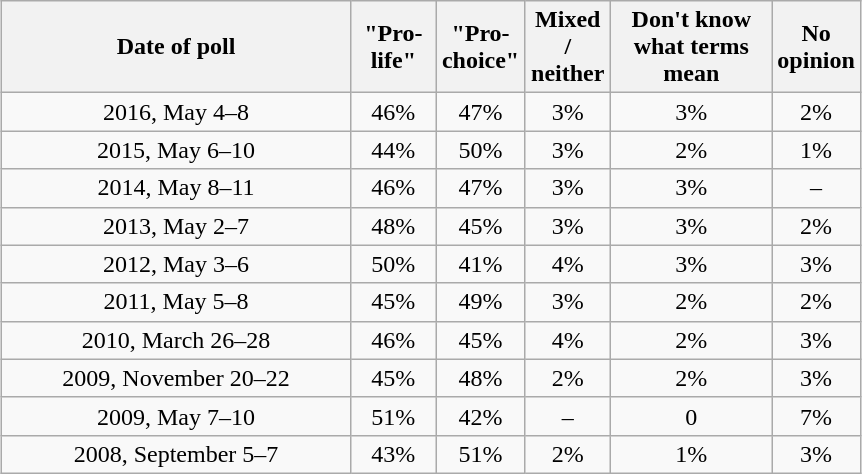<table class="wikitable" style="margin:1em auto;">
<tr>
<th style="width:225px;">Date of poll</th>
<th style="width:50px;">"Pro-life"</th>
<th style="width:50px;">"Pro-choice"</th>
<th style="width:50px;">Mixed / neither</th>
<th style="width:100px;">Don't know what terms mean</th>
<th style="width:50px;">No opinion</th>
</tr>
<tr style="text-align:center;">
<td>2016, May 4–8</td>
<td>46%</td>
<td>47%</td>
<td>3%</td>
<td>3%</td>
<td>2%</td>
</tr>
<tr style="text-align:center;">
<td>2015, May 6–10</td>
<td>44%</td>
<td>50%</td>
<td>3%</td>
<td>2%</td>
<td>1%</td>
</tr>
<tr style="text-align:center;">
<td>2014, May 8–11</td>
<td>46%</td>
<td>47%</td>
<td>3%</td>
<td>3%</td>
<td>–</td>
</tr>
<tr style="text-align:center;">
<td>2013, May 2–7</td>
<td>48%</td>
<td>45%</td>
<td>3%</td>
<td>3%</td>
<td>2%</td>
</tr>
<tr style="text-align:center;">
<td>2012, May 3–6</td>
<td>50%</td>
<td>41%</td>
<td>4%</td>
<td>3%</td>
<td>3%</td>
</tr>
<tr style="text-align:center;">
<td>2011, May 5–8</td>
<td>45%</td>
<td>49%</td>
<td>3%</td>
<td>2%</td>
<td>2%</td>
</tr>
<tr style="text-align:center;">
<td>2010, March 26–28</td>
<td>46%</td>
<td>45%</td>
<td>4%</td>
<td>2%</td>
<td>3%</td>
</tr>
<tr style="text-align:center;">
<td>2009, November 20–22</td>
<td>45%</td>
<td>48%</td>
<td>2%</td>
<td>2%</td>
<td>3%</td>
</tr>
<tr style="text-align:center;">
<td>2009, May 7–10</td>
<td>51%</td>
<td>42%</td>
<td>–</td>
<td>0</td>
<td>7%</td>
</tr>
<tr style="text-align:center;">
<td>2008, September 5–7</td>
<td>43%</td>
<td>51%</td>
<td>2%</td>
<td>1%</td>
<td>3%</td>
</tr>
</table>
